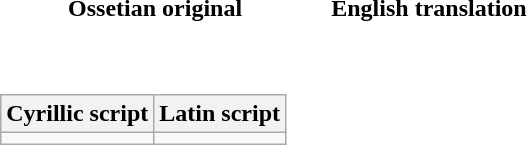<table cellpadding="6">
<tr>
<th>Ossetian original</th>
<th>English translation</th>
</tr>
<tr style="white-space:nowrap;">
<td><br><table class="wikitable">
<tr>
<th>Cyrillic script</th>
<th>Latin script</th>
</tr>
<tr style="vertical-align:top; white-space:nowrap;">
<td></td>
<td></td>
</tr>
</table>
</td>
<td></td>
</tr>
</table>
